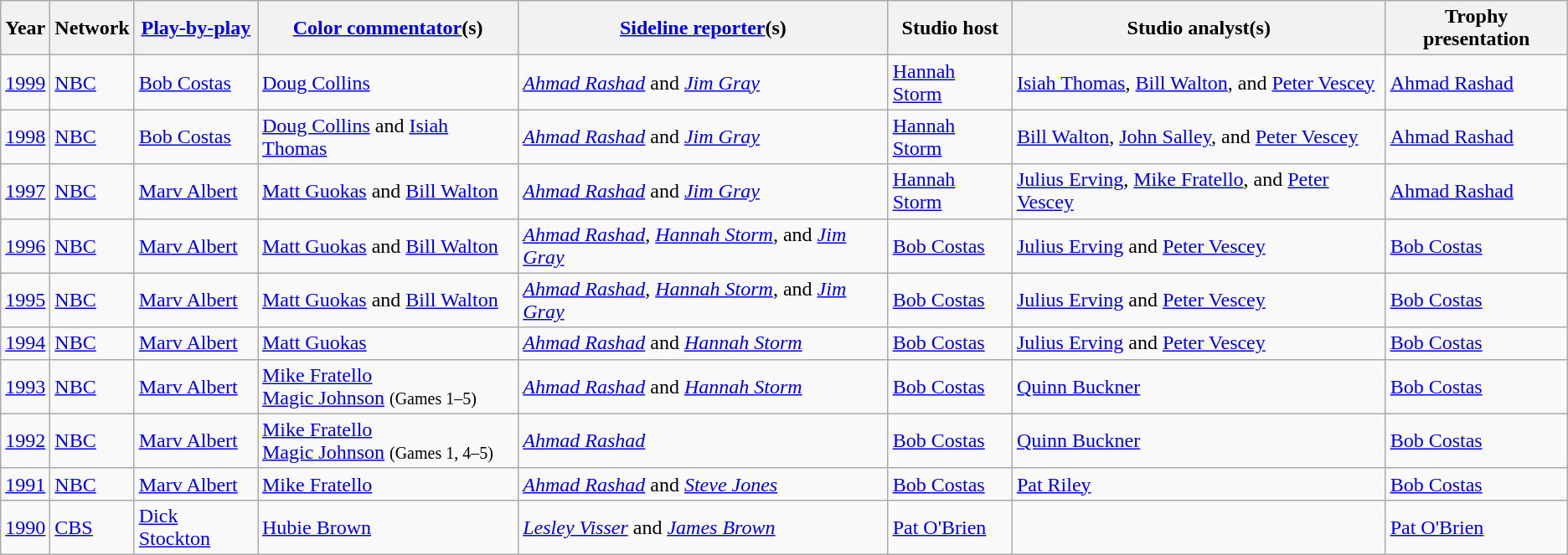<table class="wikitable">
<tr>
<th>Year</th>
<th>Network</th>
<th><a href='#'>Play-by-play</a></th>
<th><a href='#'>Color commentator</a>(s)</th>
<th><a href='#'>Sideline reporter</a>(s)</th>
<th>Studio host</th>
<th>Studio analyst(s)</th>
<th>Trophy presentation</th>
</tr>
<tr>
<td><a href='#'>1999</a></td>
<td><a href='#'>NBC</a></td>
<td><a href='#'>Bob Costas</a></td>
<td><a href='#'>Doug Collins</a></td>
<td><em><a href='#'>Ahmad Rashad</a></em> and <em><a href='#'>Jim Gray</a></em></td>
<td><a href='#'>Hannah Storm</a></td>
<td><a href='#'>Isiah Thomas</a>, <a href='#'>Bill Walton</a>, and <a href='#'>Peter Vescey</a></td>
<td><a href='#'>Ahmad Rashad</a></td>
</tr>
<tr>
<td><a href='#'>1998</a></td>
<td><a href='#'>NBC</a></td>
<td><a href='#'>Bob Costas</a></td>
<td><a href='#'>Doug Collins</a> and <a href='#'>Isiah Thomas</a></td>
<td><em><a href='#'>Ahmad Rashad</a></em> and <em><a href='#'>Jim Gray</a></em></td>
<td><a href='#'>Hannah Storm</a></td>
<td><a href='#'>Bill Walton</a>, <a href='#'>John Salley</a>, and <a href='#'>Peter Vescey</a></td>
<td><a href='#'>Ahmad Rashad</a></td>
</tr>
<tr>
<td><a href='#'>1997</a></td>
<td><a href='#'>NBC</a></td>
<td><a href='#'>Marv Albert</a></td>
<td><a href='#'>Matt Guokas</a> and <a href='#'>Bill Walton</a></td>
<td><em><a href='#'>Ahmad Rashad</a></em> and <em><a href='#'>Jim Gray</a></em></td>
<td><a href='#'>Hannah Storm</a></td>
<td><a href='#'>Julius Erving</a>, <a href='#'>Mike Fratello</a>, and <a href='#'>Peter Vescey</a></td>
<td><a href='#'>Ahmad Rashad</a></td>
</tr>
<tr>
<td><a href='#'>1996</a></td>
<td><a href='#'>NBC</a></td>
<td><a href='#'>Marv Albert</a></td>
<td><a href='#'>Matt Guokas</a> and <a href='#'>Bill Walton</a></td>
<td><em><a href='#'>Ahmad Rashad</a></em>, <em><a href='#'>Hannah Storm</a></em>, and <em><a href='#'>Jim Gray</a></em></td>
<td><a href='#'>Bob Costas</a></td>
<td><a href='#'>Julius Erving</a> and <a href='#'>Peter Vescey</a></td>
<td><a href='#'>Bob Costas</a></td>
</tr>
<tr>
<td><a href='#'>1995</a></td>
<td><a href='#'>NBC</a></td>
<td><a href='#'>Marv Albert</a></td>
<td><a href='#'>Matt Guokas</a> and <a href='#'>Bill Walton</a></td>
<td><em><a href='#'>Ahmad Rashad</a></em>, <em><a href='#'>Hannah Storm</a></em>, and <em><a href='#'>Jim Gray</a></em></td>
<td><a href='#'>Bob Costas</a></td>
<td><a href='#'>Julius Erving</a> and <a href='#'>Peter Vescey</a></td>
<td><a href='#'>Bob Costas</a></td>
</tr>
<tr>
<td><a href='#'>1994</a></td>
<td><a href='#'>NBC</a></td>
<td><a href='#'>Marv Albert</a></td>
<td><a href='#'>Matt Guokas</a></td>
<td><em><a href='#'>Ahmad Rashad</a></em> and <em><a href='#'>Hannah Storm</a></em></td>
<td><a href='#'>Bob Costas</a></td>
<td><a href='#'>Julius Erving</a> and <a href='#'>Peter Vescey</a></td>
<td><a href='#'>Bob Costas</a></td>
</tr>
<tr>
<td><a href='#'>1993</a></td>
<td><a href='#'>NBC</a></td>
<td><a href='#'>Marv Albert</a></td>
<td><a href='#'>Mike Fratello</a><br><a href='#'>Magic Johnson</a> <small>(Games 1–5)</small></td>
<td><em><a href='#'>Ahmad Rashad</a></em> and <em><a href='#'>Hannah Storm</a></em></td>
<td><a href='#'>Bob Costas</a></td>
<td><a href='#'>Quinn Buckner</a></td>
<td><a href='#'>Bob Costas</a></td>
</tr>
<tr>
<td><a href='#'>1992</a></td>
<td><a href='#'>NBC</a></td>
<td><a href='#'>Marv Albert</a></td>
<td><a href='#'>Mike Fratello</a><br><a href='#'>Magic Johnson</a> <small>(Games 1, 4–5)</small></td>
<td><em><a href='#'>Ahmad Rashad</a></em></td>
<td><a href='#'>Bob Costas</a></td>
<td><a href='#'>Quinn Buckner</a></td>
<td><a href='#'>Bob Costas</a></td>
</tr>
<tr>
<td><a href='#'>1991</a></td>
<td><a href='#'>NBC</a></td>
<td><a href='#'>Marv Albert</a></td>
<td><a href='#'>Mike Fratello</a></td>
<td><em><a href='#'>Ahmad Rashad</a></em> and <em><a href='#'>Steve Jones</a></em></td>
<td><a href='#'>Bob Costas</a></td>
<td><a href='#'>Pat Riley</a></td>
<td><a href='#'>Bob Costas</a></td>
</tr>
<tr>
<td><a href='#'>1990</a></td>
<td><a href='#'>CBS</a></td>
<td><a href='#'>Dick Stockton</a></td>
<td><a href='#'>Hubie Brown</a></td>
<td><em><a href='#'>Lesley Visser</a></em> and <em><a href='#'>James Brown</a></em></td>
<td><a href='#'>Pat O'Brien</a></td>
<td></td>
<td><a href='#'>Pat O'Brien</a></td>
</tr>
</table>
